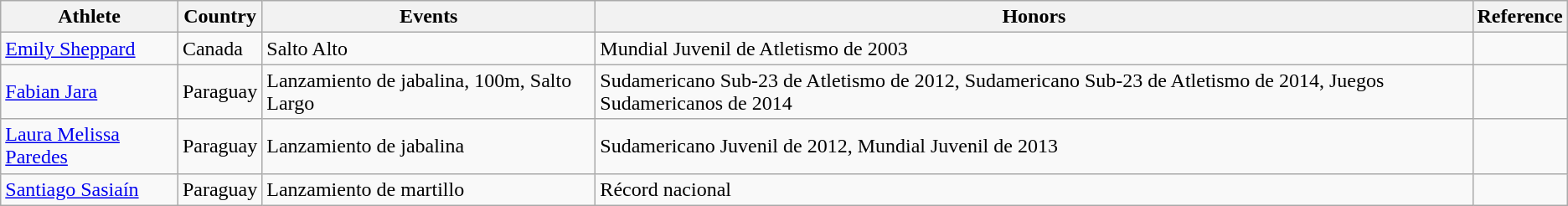<table class="wikitable">
<tr>
<th>Athlete</th>
<th>Country</th>
<th>Events</th>
<th>Honors</th>
<th>Reference</th>
</tr>
<tr>
<td><a href='#'>Emily Sheppard</a></td>
<td> Canada</td>
<td>Salto Alto</td>
<td>Mundial Juvenil de Atletismo de 2003</td>
<td></td>
</tr>
<tr>
<td><a href='#'>Fabian Jara</a></td>
<td> Paraguay</td>
<td>Lanzamiento de jabalina, 100m, Salto Largo</td>
<td>Sudamericano Sub-23 de Atletismo de 2012, Sudamericano Sub-23 de Atletismo de 2014, Juegos Sudamericanos de 2014</td>
<td></td>
</tr>
<tr>
<td><a href='#'>Laura Melissa Paredes</a></td>
<td> Paraguay</td>
<td>Lanzamiento de jabalina</td>
<td>Sudamericano Juvenil de 2012, Mundial Juvenil de 2013</td>
<td></td>
</tr>
<tr>
<td><a href='#'>Santiago Sasiaín</a></td>
<td> Paraguay</td>
<td>Lanzamiento de martillo</td>
<td>Récord nacional</td>
<td></td>
</tr>
</table>
